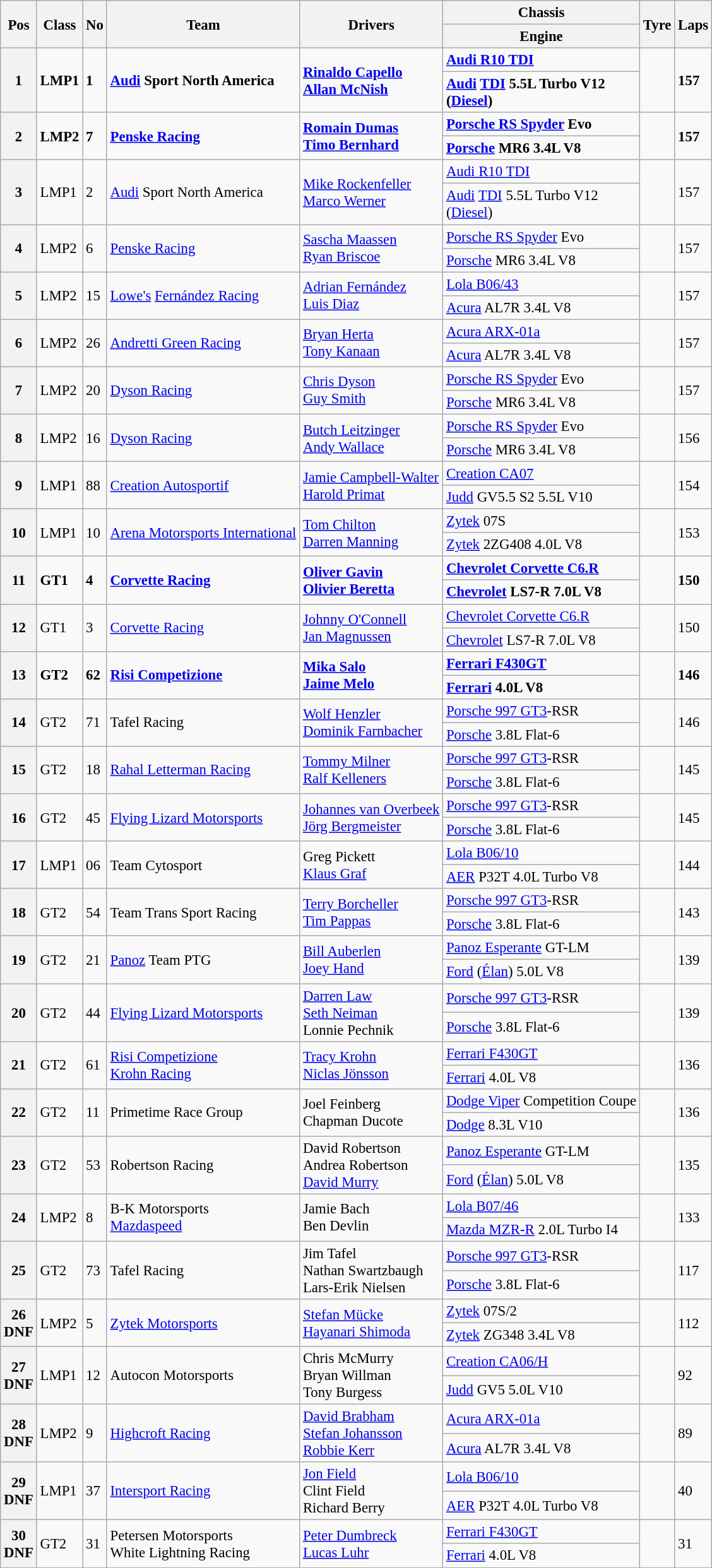<table class="wikitable" style="font-size: 95%;">
<tr>
<th rowspan=2>Pos</th>
<th rowspan=2>Class</th>
<th rowspan=2>No</th>
<th rowspan=2>Team</th>
<th rowspan=2>Drivers</th>
<th>Chassis</th>
<th rowspan=2>Tyre</th>
<th rowspan=2>Laps</th>
</tr>
<tr>
<th>Engine</th>
</tr>
<tr style="font-weight:bold">
<th rowspan=2>1</th>
<td rowspan=2>LMP1</td>
<td rowspan=2>1</td>
<td rowspan=2> <a href='#'>Audi</a> Sport North America</td>
<td rowspan=2> <a href='#'>Rinaldo Capello</a><br> <a href='#'>Allan McNish</a></td>
<td><a href='#'>Audi R10 TDI</a></td>
<td rowspan=2></td>
<td rowspan=2>157</td>
</tr>
<tr style="font-weight:bold">
<td><a href='#'>Audi</a> <a href='#'>TDI</a> 5.5L Turbo V12<br>(<a href='#'>Diesel</a>)</td>
</tr>
<tr style="font-weight:bold">
<th rowspan=2>2</th>
<td rowspan=2>LMP2</td>
<td rowspan=2>7</td>
<td rowspan=2> <a href='#'>Penske Racing</a></td>
<td rowspan=2> <a href='#'>Romain Dumas</a><br> <a href='#'>Timo Bernhard</a></td>
<td><a href='#'>Porsche RS Spyder</a> Evo</td>
<td rowspan=2></td>
<td rowspan=2>157</td>
</tr>
<tr style="font-weight:bold">
<td><a href='#'>Porsche</a> MR6 3.4L V8</td>
</tr>
<tr>
<th rowspan=2>3</th>
<td rowspan=2>LMP1</td>
<td rowspan=2>2</td>
<td rowspan=2> <a href='#'>Audi</a> Sport North America</td>
<td rowspan=2> <a href='#'>Mike Rockenfeller</a><br> <a href='#'>Marco Werner</a></td>
<td><a href='#'>Audi R10 TDI</a></td>
<td rowspan=2></td>
<td rowspan=2>157</td>
</tr>
<tr>
<td><a href='#'>Audi</a> <a href='#'>TDI</a> 5.5L Turbo V12<br>(<a href='#'>Diesel</a>)</td>
</tr>
<tr>
<th rowspan=2>4</th>
<td rowspan=2>LMP2</td>
<td rowspan=2>6</td>
<td rowspan=2> <a href='#'>Penske Racing</a></td>
<td rowspan=2> <a href='#'>Sascha Maassen</a><br> <a href='#'>Ryan Briscoe</a></td>
<td><a href='#'>Porsche RS Spyder</a> Evo</td>
<td rowspan=2></td>
<td rowspan=2>157</td>
</tr>
<tr>
<td><a href='#'>Porsche</a> MR6 3.4L V8</td>
</tr>
<tr>
<th rowspan=2>5</th>
<td rowspan=2>LMP2</td>
<td rowspan=2>15</td>
<td rowspan=2> <a href='#'>Lowe's</a> <a href='#'>Fernández Racing</a></td>
<td rowspan=2> <a href='#'>Adrian Fernández</a><br> <a href='#'>Luis Diaz</a></td>
<td><a href='#'>Lola B06/43</a></td>
<td rowspan=2></td>
<td rowspan=2>157</td>
</tr>
<tr>
<td><a href='#'>Acura</a> AL7R 3.4L V8</td>
</tr>
<tr>
<th rowspan=2>6</th>
<td rowspan=2>LMP2</td>
<td rowspan=2>26</td>
<td rowspan=2> <a href='#'>Andretti Green Racing</a></td>
<td rowspan=2> <a href='#'>Bryan Herta</a><br> <a href='#'>Tony Kanaan</a></td>
<td><a href='#'>Acura ARX-01a</a></td>
<td rowspan=2></td>
<td rowspan=2>157</td>
</tr>
<tr>
<td><a href='#'>Acura</a> AL7R 3.4L V8</td>
</tr>
<tr>
<th rowspan=2>7</th>
<td rowspan=2>LMP2</td>
<td rowspan=2>20</td>
<td rowspan=2> <a href='#'>Dyson Racing</a></td>
<td rowspan=2> <a href='#'>Chris Dyson</a><br> <a href='#'>Guy Smith</a></td>
<td><a href='#'>Porsche RS Spyder</a> Evo</td>
<td rowspan=2></td>
<td rowspan=2>157</td>
</tr>
<tr>
<td><a href='#'>Porsche</a> MR6 3.4L V8</td>
</tr>
<tr>
<th rowspan=2>8</th>
<td rowspan=2>LMP2</td>
<td rowspan=2>16</td>
<td rowspan=2> <a href='#'>Dyson Racing</a></td>
<td rowspan=2> <a href='#'>Butch Leitzinger</a><br> <a href='#'>Andy Wallace</a></td>
<td><a href='#'>Porsche RS Spyder</a> Evo</td>
<td rowspan=2></td>
<td rowspan=2>156</td>
</tr>
<tr>
<td><a href='#'>Porsche</a> MR6 3.4L V8</td>
</tr>
<tr>
<th rowspan=2>9</th>
<td rowspan=2>LMP1</td>
<td rowspan=2>88</td>
<td rowspan=2> <a href='#'>Creation Autosportif</a></td>
<td rowspan=2> <a href='#'>Jamie Campbell-Walter</a><br> <a href='#'>Harold Primat</a></td>
<td><a href='#'>Creation CA07</a></td>
<td rowspan=2></td>
<td rowspan=2>154</td>
</tr>
<tr>
<td><a href='#'>Judd</a> GV5.5 S2 5.5L V10</td>
</tr>
<tr>
<th rowspan=2>10</th>
<td rowspan=2>LMP1</td>
<td rowspan=2>10</td>
<td rowspan=2> <a href='#'>Arena Motorsports International</a></td>
<td rowspan=2> <a href='#'>Tom Chilton</a><br> <a href='#'>Darren Manning</a></td>
<td><a href='#'>Zytek</a> 07S</td>
<td rowspan=2></td>
<td rowspan=2>153</td>
</tr>
<tr>
<td><a href='#'>Zytek</a> 2ZG408 4.0L V8</td>
</tr>
<tr style="font-weight:bold">
<th rowspan=2>11</th>
<td rowspan=2>GT1</td>
<td rowspan=2>4</td>
<td rowspan=2> <a href='#'>Corvette Racing</a></td>
<td rowspan=2> <a href='#'>Oliver Gavin</a><br> <a href='#'>Olivier Beretta</a></td>
<td><a href='#'>Chevrolet Corvette C6.R</a></td>
<td rowspan=2></td>
<td rowspan=2>150</td>
</tr>
<tr style="font-weight:bold">
<td><a href='#'>Chevrolet</a> LS7-R 7.0L V8</td>
</tr>
<tr>
<th rowspan=2>12</th>
<td rowspan=2>GT1</td>
<td rowspan=2>3</td>
<td rowspan=2> <a href='#'>Corvette Racing</a></td>
<td rowspan=2> <a href='#'>Johnny O'Connell</a><br> <a href='#'>Jan Magnussen</a></td>
<td><a href='#'>Chevrolet Corvette C6.R</a></td>
<td rowspan=2></td>
<td rowspan=2>150</td>
</tr>
<tr>
<td><a href='#'>Chevrolet</a> LS7-R 7.0L V8</td>
</tr>
<tr style="font-weight:bold">
<th rowspan=2>13</th>
<td rowspan=2>GT2</td>
<td rowspan=2>62</td>
<td rowspan=2> <a href='#'>Risi Competizione</a></td>
<td rowspan=2> <a href='#'>Mika Salo</a><br> <a href='#'>Jaime Melo</a></td>
<td><a href='#'>Ferrari F430GT</a></td>
<td rowspan=2></td>
<td rowspan=2>146</td>
</tr>
<tr style="font-weight:bold">
<td><a href='#'>Ferrari</a> 4.0L V8</td>
</tr>
<tr>
<th rowspan=2>14</th>
<td rowspan=2>GT2</td>
<td rowspan=2>71</td>
<td rowspan=2> Tafel Racing</td>
<td rowspan=2> <a href='#'>Wolf Henzler</a><br> <a href='#'>Dominik Farnbacher</a></td>
<td><a href='#'>Porsche 997 GT3</a>-RSR</td>
<td rowspan=2></td>
<td rowspan=2>146</td>
</tr>
<tr>
<td><a href='#'>Porsche</a> 3.8L Flat-6</td>
</tr>
<tr>
<th rowspan=2>15</th>
<td rowspan=2>GT2</td>
<td rowspan=2>18</td>
<td rowspan=2> <a href='#'>Rahal Letterman Racing</a></td>
<td rowspan=2> <a href='#'>Tommy Milner</a><br> <a href='#'>Ralf Kelleners</a></td>
<td><a href='#'>Porsche 997 GT3</a>-RSR</td>
<td rowspan=2></td>
<td rowspan=2>145</td>
</tr>
<tr>
<td><a href='#'>Porsche</a> 3.8L Flat-6</td>
</tr>
<tr>
<th rowspan=2>16</th>
<td rowspan=2>GT2</td>
<td rowspan=2>45</td>
<td rowspan=2> <a href='#'>Flying Lizard Motorsports</a></td>
<td rowspan=2> <a href='#'>Johannes van Overbeek</a><br> <a href='#'>Jörg Bergmeister</a></td>
<td><a href='#'>Porsche 997 GT3</a>-RSR</td>
<td rowspan=2></td>
<td rowspan=2>145</td>
</tr>
<tr>
<td><a href='#'>Porsche</a> 3.8L Flat-6</td>
</tr>
<tr>
<th rowspan=2>17</th>
<td rowspan=2>LMP1</td>
<td rowspan=2>06</td>
<td rowspan=2> Team Cytosport</td>
<td rowspan=2> Greg Pickett<br> <a href='#'>Klaus Graf</a></td>
<td><a href='#'>Lola B06/10</a></td>
<td rowspan=2></td>
<td rowspan=2>144</td>
</tr>
<tr>
<td><a href='#'>AER</a> P32T 4.0L Turbo V8</td>
</tr>
<tr>
<th rowspan=2>18</th>
<td rowspan=2>GT2</td>
<td rowspan=2>54</td>
<td rowspan=2> Team Trans Sport Racing</td>
<td rowspan=2> <a href='#'>Terry Borcheller</a><br> <a href='#'>Tim Pappas</a></td>
<td><a href='#'>Porsche 997 GT3</a>-RSR</td>
<td rowspan=2></td>
<td rowspan=2>143</td>
</tr>
<tr>
<td><a href='#'>Porsche</a> 3.8L Flat-6</td>
</tr>
<tr>
<th rowspan=2>19</th>
<td rowspan=2>GT2</td>
<td rowspan=2>21</td>
<td rowspan=2> <a href='#'>Panoz</a> Team PTG</td>
<td rowspan=2> <a href='#'>Bill Auberlen</a><br> <a href='#'>Joey Hand</a></td>
<td><a href='#'>Panoz Esperante</a> GT-LM</td>
<td rowspan=2></td>
<td rowspan=2>139</td>
</tr>
<tr>
<td><a href='#'>Ford</a> (<a href='#'>Élan</a>) 5.0L V8</td>
</tr>
<tr>
<th rowspan=2>20</th>
<td rowspan=2>GT2</td>
<td rowspan=2>44</td>
<td rowspan=2> <a href='#'>Flying Lizard Motorsports</a></td>
<td rowspan=2> <a href='#'>Darren Law</a><br> <a href='#'>Seth Neiman</a><br> Lonnie Pechnik</td>
<td><a href='#'>Porsche 997 GT3</a>-RSR</td>
<td rowspan=2></td>
<td rowspan=2>139</td>
</tr>
<tr>
<td><a href='#'>Porsche</a> 3.8L Flat-6</td>
</tr>
<tr>
<th rowspan=2>21</th>
<td rowspan=2>GT2</td>
<td rowspan=2>61</td>
<td rowspan=2> <a href='#'>Risi Competizione</a><br> <a href='#'>Krohn Racing</a></td>
<td rowspan=2> <a href='#'>Tracy Krohn</a><br> <a href='#'>Niclas Jönsson</a></td>
<td><a href='#'>Ferrari F430GT</a></td>
<td rowspan=2></td>
<td rowspan=2>136</td>
</tr>
<tr>
<td><a href='#'>Ferrari</a> 4.0L V8</td>
</tr>
<tr>
<th rowspan=2>22</th>
<td rowspan=2>GT2</td>
<td rowspan=2>11</td>
<td rowspan=2> Primetime Race Group</td>
<td rowspan=2> Joel Feinberg<br> Chapman Ducote</td>
<td><a href='#'>Dodge Viper</a> Competition Coupe</td>
<td rowspan=2></td>
<td rowspan=2>136</td>
</tr>
<tr>
<td><a href='#'>Dodge</a> 8.3L V10</td>
</tr>
<tr>
<th rowspan=2>23</th>
<td rowspan=2>GT2</td>
<td rowspan=2>53</td>
<td rowspan=2> Robertson Racing</td>
<td rowspan=2> David Robertson<br> Andrea Robertson<br> <a href='#'>David Murry</a></td>
<td><a href='#'>Panoz Esperante</a> GT-LM</td>
<td rowspan=2></td>
<td rowspan=2>135</td>
</tr>
<tr>
<td><a href='#'>Ford</a> (<a href='#'>Élan</a>) 5.0L V8</td>
</tr>
<tr>
<th rowspan=2>24</th>
<td rowspan=2>LMP2</td>
<td rowspan=2>8</td>
<td rowspan=2> B-K Motorsports<br> <a href='#'>Mazdaspeed</a></td>
<td rowspan=2> Jamie Bach<br> Ben Devlin</td>
<td><a href='#'>Lola B07/46</a></td>
<td rowspan=2></td>
<td rowspan=2>133</td>
</tr>
<tr>
<td><a href='#'>Mazda MZR-R</a> 2.0L Turbo I4</td>
</tr>
<tr>
<th rowspan=2>25</th>
<td rowspan=2>GT2</td>
<td rowspan=2>73</td>
<td rowspan=2> Tafel Racing</td>
<td rowspan=2> Jim Tafel<br> Nathan Swartzbaugh<br> Lars-Erik Nielsen</td>
<td><a href='#'>Porsche 997 GT3</a>-RSR</td>
<td rowspan=2></td>
<td rowspan=2>117</td>
</tr>
<tr>
<td><a href='#'>Porsche</a> 3.8L Flat-6</td>
</tr>
<tr>
<th rowspan=2>26<br>DNF</th>
<td rowspan=2>LMP2</td>
<td rowspan=2>5</td>
<td rowspan=2> <a href='#'>Zytek Motorsports</a></td>
<td rowspan=2> <a href='#'>Stefan Mücke</a><br> <a href='#'>Hayanari Shimoda</a></td>
<td><a href='#'>Zytek</a> 07S/2</td>
<td rowspan=2></td>
<td rowspan=2>112</td>
</tr>
<tr>
<td><a href='#'>Zytek</a> ZG348 3.4L V8</td>
</tr>
<tr>
<th rowspan=2>27<br>DNF</th>
<td rowspan=2>LMP1</td>
<td rowspan=2>12</td>
<td rowspan=2> Autocon Motorsports</td>
<td rowspan=2> Chris McMurry<br> Bryan Willman<br> Tony Burgess</td>
<td><a href='#'>Creation CA06/H</a></td>
<td rowspan=2></td>
<td rowspan=2>92</td>
</tr>
<tr>
<td><a href='#'>Judd</a> GV5 5.0L V10</td>
</tr>
<tr>
<th rowspan=2>28<br>DNF</th>
<td rowspan=2>LMP2</td>
<td rowspan=2>9</td>
<td rowspan=2> <a href='#'>Highcroft Racing</a></td>
<td rowspan=2> <a href='#'>David Brabham</a><br> <a href='#'>Stefan Johansson</a><br> <a href='#'>Robbie Kerr</a></td>
<td><a href='#'>Acura ARX-01a</a></td>
<td rowspan=2></td>
<td rowspan=2>89</td>
</tr>
<tr>
<td><a href='#'>Acura</a> AL7R 3.4L V8</td>
</tr>
<tr>
<th rowspan=2>29<br>DNF</th>
<td rowspan=2>LMP1</td>
<td rowspan=2>37</td>
<td rowspan=2> <a href='#'>Intersport Racing</a></td>
<td rowspan=2> <a href='#'>Jon Field</a><br> Clint Field<br> Richard Berry</td>
<td><a href='#'>Lola B06/10</a></td>
<td rowspan=2></td>
<td rowspan=2>40</td>
</tr>
<tr>
<td><a href='#'>AER</a> P32T 4.0L Turbo V8</td>
</tr>
<tr>
<th rowspan=2>30<br>DNF</th>
<td rowspan=2>GT2</td>
<td rowspan=2>31</td>
<td rowspan=2> Petersen Motorsports<br> White Lightning Racing</td>
<td rowspan=2> <a href='#'>Peter Dumbreck</a><br> <a href='#'>Lucas Luhr</a></td>
<td><a href='#'>Ferrari F430GT</a></td>
<td rowspan=2></td>
<td rowspan=2>31</td>
</tr>
<tr>
<td><a href='#'>Ferrari</a> 4.0L V8</td>
</tr>
</table>
